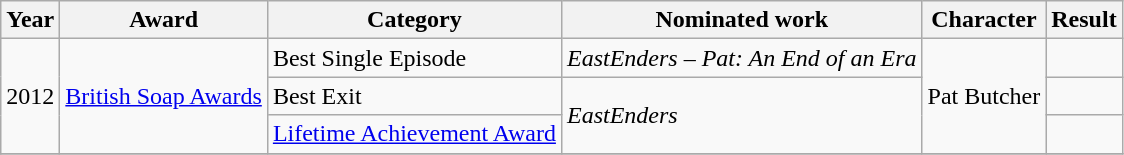<table class="wikitable">
<tr>
<th>Year</th>
<th>Award</th>
<th>Category</th>
<th>Nominated work</th>
<th>Character</th>
<th>Result</th>
</tr>
<tr>
<td rowspan=3>2012</td>
<td rowspan=3><a href='#'>British Soap Awards</a></td>
<td>Best Single Episode</td>
<td><em>EastEnders – Pat: An End of an Era</em></td>
<td rowspan=3>Pat Butcher</td>
<td></td>
</tr>
<tr>
<td>Best Exit</td>
<td rowspan=2><em>EastEnders</em></td>
<td></td>
</tr>
<tr>
<td><a href='#'>Lifetime Achievement Award</a></td>
<td></td>
</tr>
<tr>
</tr>
</table>
